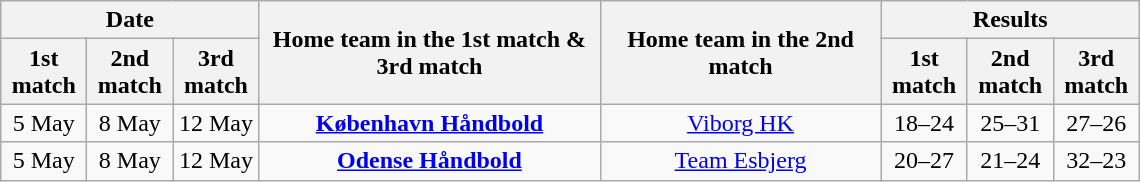<table class="wikitable" style="text-align:center; margin-left:1em;">
<tr>
<th colspan="3">Date</th>
<th rowspan="2" style="width:220px;">Home team in the 1st match & 3rd match</th>
<th rowspan="2" style="width:180px;">Home team in the 2nd match</th>
<th colspan="3">Results</th>
</tr>
<tr>
<th style="width:50px;">1st match</th>
<th style="width:50px;">2nd match</th>
<th style="width:50px;">3rd match</th>
<th style="width:50px;">1st match</th>
<th style="width:50px;">2nd match</th>
<th style="width:50px;">3rd match</th>
</tr>
<tr>
<td>5 May</td>
<td>8 May</td>
<td>12 May</td>
<td><strong><a href='#'>København Håndbold</a></strong></td>
<td><a href='#'>Viborg HK</a></td>
<td>18–24</td>
<td>25–31</td>
<td>27–26</td>
</tr>
<tr>
<td>5 May</td>
<td>8 May</td>
<td>12 May</td>
<td><strong><a href='#'>Odense Håndbold</a></strong></td>
<td><a href='#'>Team Esbjerg</a></td>
<td>20–27</td>
<td>21–24</td>
<td>32–23</td>
</tr>
</table>
